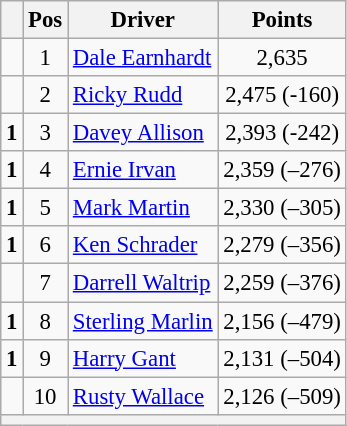<table class="wikitable" style="font-size: 95%;">
<tr>
<th></th>
<th>Pos</th>
<th>Driver</th>
<th>Points</th>
</tr>
<tr>
<td align="left"></td>
<td style="text-align:center;">1</td>
<td><a href='#'>Dale Earnhardt</a></td>
<td style="text-align:center;">2,635</td>
</tr>
<tr>
<td align="left"></td>
<td style="text-align:center;">2</td>
<td><a href='#'>Ricky Rudd</a></td>
<td style="text-align:center;">2,475 (-160)</td>
</tr>
<tr>
<td align="left">  <strong>1</strong></td>
<td style="text-align:center;">3</td>
<td><a href='#'>Davey Allison</a></td>
<td style="text-align:center;">2,393 (-242)</td>
</tr>
<tr>
<td align="left">  <strong>1</strong></td>
<td style="text-align:center;">4</td>
<td><a href='#'>Ernie Irvan</a></td>
<td style="text-align:center;">2,359 (–276)</td>
</tr>
<tr>
<td align="left">  <strong>1</strong></td>
<td style="text-align:center;">5</td>
<td><a href='#'>Mark Martin</a></td>
<td style="text-align:center;">2,330 (–305)</td>
</tr>
<tr>
<td align="left">  <strong>1</strong></td>
<td style="text-align:center;">6</td>
<td><a href='#'>Ken Schrader</a></td>
<td style="text-align:center;">2,279 (–356)</td>
</tr>
<tr>
<td align="left"></td>
<td style="text-align:center;">7</td>
<td><a href='#'>Darrell Waltrip</a></td>
<td style="text-align:center;">2,259 (–376)</td>
</tr>
<tr>
<td align="left">  <strong>1</strong></td>
<td style="text-align:center;">8</td>
<td><a href='#'>Sterling Marlin</a></td>
<td style="text-align:center;">2,156 (–479)</td>
</tr>
<tr>
<td align="left">  <strong>1</strong></td>
<td style="text-align:center;">9</td>
<td><a href='#'>Harry Gant</a></td>
<td style="text-align:center;">2,131 (–504)</td>
</tr>
<tr>
<td align="left"></td>
<td style="text-align:center;">10</td>
<td><a href='#'>Rusty Wallace</a></td>
<td style="text-align:center;">2,126 (–509)</td>
</tr>
<tr class="sortbottom">
<th colspan="9"></th>
</tr>
</table>
